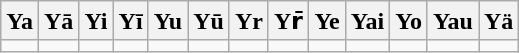<table class="wikitable">
<tr>
<th>Ya</th>
<th>Yā</th>
<th>Yi</th>
<th>Yī</th>
<th>Yu</th>
<th>Yū</th>
<th>Yr</th>
<th>Yr̄</th>
<th>Ye</th>
<th>Yai</th>
<th>Yo</th>
<th>Yau</th>
<th>Yä</th>
</tr>
<tr>
<td></td>
<td></td>
<td></td>
<td></td>
<td></td>
<td></td>
<td></td>
<td></td>
<td></td>
<td></td>
<td></td>
<td></td>
<td></td>
</tr>
</table>
